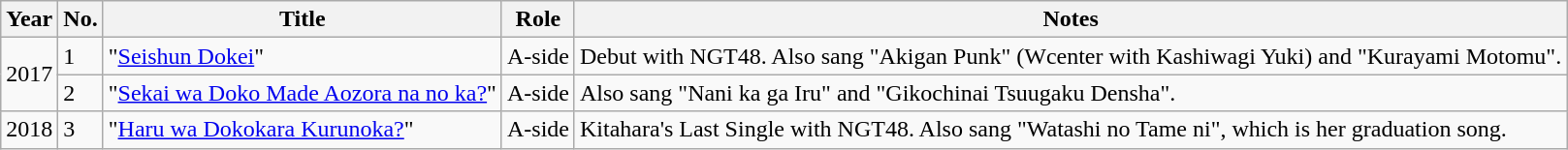<table class="wikitable sortable">
<tr>
<th>Year</th>
<th data-sort-type="number">No. </th>
<th>Title </th>
<th>Role </th>
<th class="unsortable">Notes </th>
</tr>
<tr>
<td rowspan="2">2017</td>
<td>1</td>
<td>"<a href='#'>Seishun Dokei</a>"</td>
<td>A-side</td>
<td>Debut with NGT48. Also sang "Akigan Punk" (Wcenter with Kashiwagi Yuki) and "Kurayami Motomu".</td>
</tr>
<tr>
<td>2</td>
<td>"<a href='#'>Sekai wa Doko Made Aozora na no ka?</a>"</td>
<td>A-side</td>
<td>Also sang "Nani ka ga Iru" and "Gikochinai Tsuugaku Densha".</td>
</tr>
<tr>
<td rowspan="1">2018</td>
<td>3</td>
<td>"<a href='#'>Haru wa Dokokara Kurunoka?</a>"</td>
<td>A-side</td>
<td>Kitahara's Last Single with NGT48. Also sang "Watashi no Tame ni", which is her graduation song.</td>
</tr>
</table>
